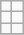<table class="wikitable">
<tr>
<td></td>
<td></td>
</tr>
<tr>
<td></td>
<td></td>
</tr>
<tr>
<td></td>
<td></td>
</tr>
<tr>
</tr>
</table>
